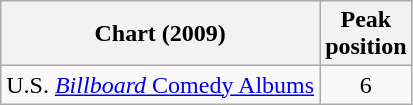<table class="wikitable sortable">
<tr>
<th>Chart (2009)</th>
<th>Peak<br>position</th>
</tr>
<tr>
<td>U.S. <a href='#'><em>Billboard</em> Comedy Albums</a></td>
<td align="center">6</td>
</tr>
</table>
